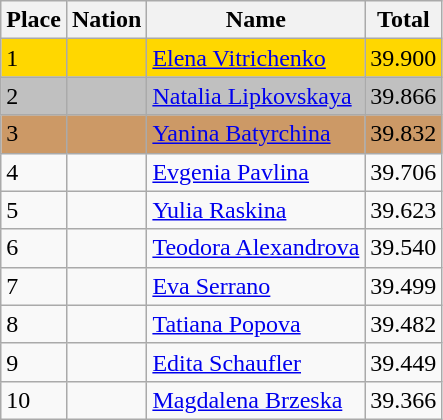<table class="wikitable">
<tr>
<th>Place</th>
<th>Nation</th>
<th>Name</th>
<th>Total</th>
</tr>
<tr bgcolor=gold>
<td>1</td>
<td></td>
<td><a href='#'>Elena Vitrichenko</a></td>
<td>39.900</td>
</tr>
<tr bgcolor=silver>
<td>2</td>
<td></td>
<td><a href='#'>Natalia Lipkovskaya</a></td>
<td>39.866</td>
</tr>
<tr bgcolor=cc9966>
<td>3</td>
<td></td>
<td><a href='#'>Yanina Batyrchina</a></td>
<td>39.832</td>
</tr>
<tr>
<td>4</td>
<td></td>
<td><a href='#'>Evgenia Pavlina</a></td>
<td>39.706</td>
</tr>
<tr>
<td>5</td>
<td></td>
<td><a href='#'>Yulia Raskina</a></td>
<td>39.623</td>
</tr>
<tr>
<td>6</td>
<td></td>
<td><a href='#'>Teodora Alexandrova</a></td>
<td>39.540</td>
</tr>
<tr>
<td>7</td>
<td></td>
<td><a href='#'>Eva Serrano</a></td>
<td>39.499</td>
</tr>
<tr>
<td>8</td>
<td></td>
<td><a href='#'>Tatiana Popova</a></td>
<td>39.482</td>
</tr>
<tr>
<td>9</td>
<td></td>
<td><a href='#'>Edita Schaufler</a></td>
<td>39.449</td>
</tr>
<tr>
<td>10</td>
<td></td>
<td><a href='#'>Magdalena Brzeska</a></td>
<td>39.366</td>
</tr>
</table>
